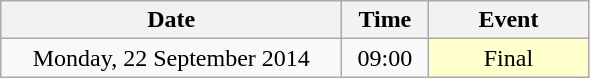<table class = "wikitable" style="text-align:center;">
<tr>
<th width=220>Date</th>
<th width=50>Time</th>
<th width=100>Event</th>
</tr>
<tr>
<td>Monday, 22 September 2014</td>
<td>09:00</td>
<td bgcolor=ffffcc>Final</td>
</tr>
</table>
